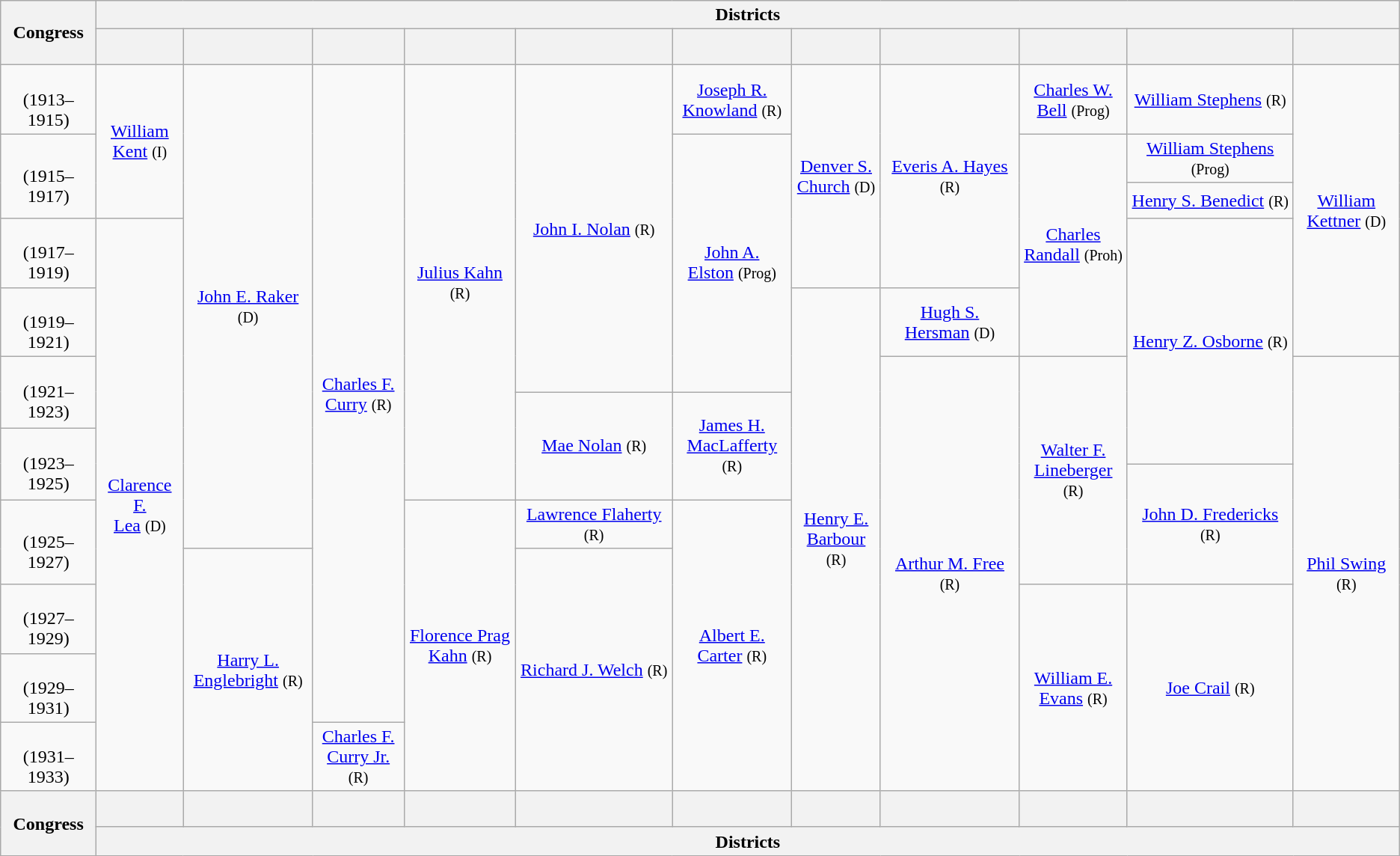<table class=wikitable style="text-align:center">
<tr>
<th rowspan=2>Cong<wbr>ress</th>
<th colspan=11>Districts</th>
</tr>
<tr style="height:2em">
<th></th>
<th></th>
<th></th>
<th></th>
<th></th>
<th></th>
<th></th>
<th></th>
<th></th>
<th></th>
<th></th>
</tr>
<tr style="height:3em">
<td><strong></strong><br>(1913–1915)</td>
<td rowspan=3 ><a href='#'>William<br>Kent</a> <small>(I)</small></td>
<td rowspan=10 ><a href='#'>John E. Raker</a> <small>(D)</small></td>
<td rowspan=13 ><a href='#'>Charles F.<br>Curry</a> <small>(R)</small></td>
<td rowspan=9 ><a href='#'>Julius Kahn</a> <small>(R)</small></td>
<td rowspan=6 ><a href='#'>John I. Nolan</a> <small>(R)</small></td>
<td><a href='#'>Joseph R.<br>Knowland</a> <small>(R)</small></td>
<td rowspan=4 ><a href='#'>Denver S.<br>Church</a> <small>(D)</small></td>
<td rowspan=4 ><a href='#'>Everis A. Hayes</a> <small>(R)</small></td>
<td><a href='#'>Charles W.<br>Bell</a> <small>(Prog)</small></td>
<td><a href='#'>William Stephens</a> <small>(R)</small></td>
<td rowspan=5 ><a href='#'>William<br>Kettner</a> <small>(D)</small></td>
</tr>
<tr style="height:2em">
<td rowspan=2><strong></strong><br>(1915–1917)</td>
<td rowspan=5 ><a href='#'>John A.<br>Elston</a> <small>(Prog)</small></td>
<td rowspan=4 ><a href='#'>Charles<br>Randall</a> <small>(Proh)</small></td>
<td><a href='#'>William Stephens</a> <small>(Prog)</small></td>
</tr>
<tr style="height:2em">
<td><a href='#'>Henry S. Benedict</a> <small>(R)</small></td>
</tr>
<tr style="height:3em">
<td><strong></strong><br>(1917–1919)</td>
<td rowspan=11 ><a href='#'>Clarence F.<br>Lea</a> <small>(D)</small></td>
<td rowspan=5 ><a href='#'>Henry Z. Osborne</a> <small>(R)</small></td>
</tr>
<tr style="height:2em">
<td><strong></strong><br>(1919–1921)</td>
<td rowspan=10 ><a href='#'>Henry E.<br>Barbour</a> <small>(R)</small></td>
<td><a href='#'>Hugh S.<br>Hersman</a> <small>(D)</small></td>
</tr>
<tr style="height:2em">
<td rowspan=2><strong></strong><br>(1921–1923)</td>
<td rowspan=9 ><a href='#'>Arthur M. Free</a> <small>(R)</small></td>
<td rowspan=6 ><a href='#'>Walter F.<br>Lineberger</a> <small>(R)</small></td>
<td rowspan=9 ><a href='#'>Phil Swing</a> <small>(R)</small></td>
</tr>
<tr style="height:2em">
<td rowspan=3 ><a href='#'>Mae Nolan</a> <small>(R)</small></td>
<td rowspan=3 ><a href='#'>James H.<br>MacLafferty</a> <small>(R)</small></td>
</tr>
<tr style="height:2em">
<td rowspan=2><strong></strong><br>(1923–1925)</td>
</tr>
<tr style="height:2em">
<td rowspan=3 ><a href='#'>John D. Fredericks</a> <small>(R)</small></td>
</tr>
<tr style="height:2em">
<td rowspan=2><strong></strong><br>(1925–1927)</td>
<td rowspan=5 ><a href='#'>Florence Prag<br>Kahn</a> <small>(R)</small></td>
<td><a href='#'>Lawrence Flaherty</a> <small>(R)</small></td>
<td rowspan=5 ><a href='#'>Albert E.<br>Carter</a> <small>(R)</small></td>
</tr>
<tr style="height:2em">
<td rowspan=4 ><a href='#'>Harry L.<br>Englebright</a> <small>(R)</small></td>
<td rowspan=4 ><a href='#'>Richard J. Welch</a> <small>(R)</small></td>
</tr>
<tr style="height:3em">
<td><strong></strong><br>(1927–1929)</td>
<td rowspan=3 ><a href='#'>William E.<br>Evans</a> <small>(R)</small></td>
<td rowspan=3 ><a href='#'>Joe Crail</a> <small>(R)</small></td>
</tr>
<tr style="height:2em">
<td><strong></strong><br>(1929–1931)</td>
</tr>
<tr style="height:3em">
<td><strong></strong><br>(1931–1933)</td>
<td><a href='#'>Charles F.<br>Curry Jr.</a> <small>(R)</small></td>
</tr>
<tr style="height:2em">
<th rowspan=2>Cong<wbr>ress</th>
<th></th>
<th></th>
<th></th>
<th></th>
<th></th>
<th></th>
<th></th>
<th></th>
<th></th>
<th></th>
<th></th>
</tr>
<tr>
<th colspan=11>Districts</th>
</tr>
</table>
